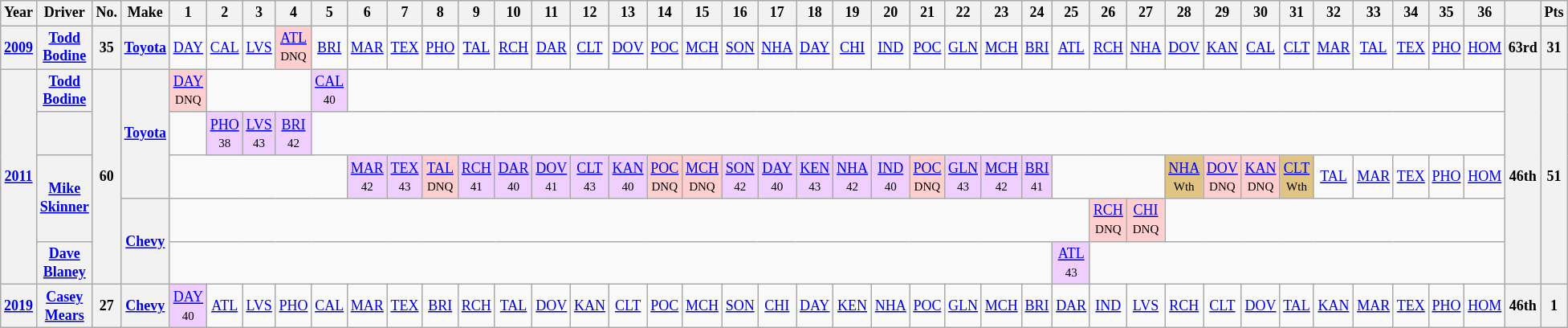<table class="wikitable" style="text-align:center; font-size:75%">
<tr>
<th>Year</th>
<th>Driver</th>
<th>No.</th>
<th>Make</th>
<th>1</th>
<th>2</th>
<th>3</th>
<th>4</th>
<th>5</th>
<th>6</th>
<th>7</th>
<th>8</th>
<th>9</th>
<th>10</th>
<th>11</th>
<th>12</th>
<th>13</th>
<th>14</th>
<th>15</th>
<th>16</th>
<th>17</th>
<th>18</th>
<th>19</th>
<th>20</th>
<th>21</th>
<th>22</th>
<th>23</th>
<th>24</th>
<th>25</th>
<th>26</th>
<th>27</th>
<th>28</th>
<th>29</th>
<th>30</th>
<th>31</th>
<th>32</th>
<th>33</th>
<th>34</th>
<th>35</th>
<th>36</th>
<th></th>
<th>Pts</th>
</tr>
<tr>
<th><a href='#'>2009</a></th>
<th><a href='#'>Todd Bodine</a></th>
<th>35</th>
<th><a href='#'>Toyota</a></th>
<td><a href='#'>DAY</a></td>
<td><a href='#'>CAL</a></td>
<td><a href='#'>LVS</a></td>
<td style="background:#FFCFCF;"><a href='#'>ATL</a><br><small>DNQ</small></td>
<td><a href='#'>BRI</a></td>
<td><a href='#'>MAR</a></td>
<td><a href='#'>TEX</a></td>
<td><a href='#'>PHO</a></td>
<td><a href='#'>TAL</a></td>
<td><a href='#'>RCH</a></td>
<td><a href='#'>DAR</a></td>
<td><a href='#'>CLT</a></td>
<td><a href='#'>DOV</a></td>
<td><a href='#'>POC</a></td>
<td><a href='#'>MCH</a></td>
<td><a href='#'>SON</a></td>
<td><a href='#'>NHA</a></td>
<td><a href='#'>DAY</a></td>
<td><a href='#'>CHI</a></td>
<td><a href='#'>IND</a></td>
<td><a href='#'>POC</a></td>
<td><a href='#'>GLN</a></td>
<td><a href='#'>MCH</a></td>
<td><a href='#'>BRI</a></td>
<td><a href='#'>ATL</a></td>
<td><a href='#'>RCH</a></td>
<td><a href='#'>NHA</a></td>
<td><a href='#'>DOV</a></td>
<td><a href='#'>KAN</a></td>
<td><a href='#'>CAL</a></td>
<td><a href='#'>CLT</a></td>
<td><a href='#'>MAR</a></td>
<td><a href='#'>TAL</a></td>
<td><a href='#'>TEX</a></td>
<td><a href='#'>PHO</a></td>
<td><a href='#'>HOM</a></td>
<th>63rd</th>
<th>31</th>
</tr>
<tr>
<th rowspan=5><a href='#'>2011</a></th>
<th><a href='#'>Todd Bodine</a></th>
<th rowspan=5>60</th>
<th rowspan=3><a href='#'>Toyota</a></th>
<td style="background:#FFCFCF;"><a href='#'>DAY</a><br><small>DNQ</small></td>
<td colspan=3></td>
<td style="background:#EFCFFF;"><a href='#'>CAL</a><br><small>40</small></td>
<td colspan=31></td>
<th rowspan=5>46th</th>
<th rowspan=5>51</th>
</tr>
<tr>
<th></th>
<td></td>
<td style="background:#EFCFFF;"><a href='#'>PHO</a><br><small>38</small></td>
<td style="background:#EFCFFF;"><a href='#'>LVS</a><br><small>43</small></td>
<td style="background:#EFCFFF;"><a href='#'>BRI</a><br><small>42</small></td>
<td colspan=32></td>
</tr>
<tr>
<th rowspan=2><a href='#'>Mike Skinner</a></th>
<td colspan=5></td>
<td style="background:#EFCFFF;"><a href='#'>MAR</a><br><small>42</small></td>
<td style="background:#EFCFFF;"><a href='#'>TEX</a><br><small>43</small></td>
<td style="background:#FFCFCF;"><a href='#'>TAL</a><br><small>DNQ</small></td>
<td style="background:#EFCFFF;"><a href='#'>RCH</a><br><small>41</small></td>
<td style="background:#EFCFFF;"><a href='#'>DAR</a><br><small>40</small></td>
<td style="background:#EFCFFF;"><a href='#'>DOV</a><br><small>41</small></td>
<td style="background:#EFCFFF;"><a href='#'>CLT</a><br><small>43</small></td>
<td style="background:#EFCFFF;"><a href='#'>KAN</a><br><small>40</small></td>
<td style="background:#FFCFCF;"><a href='#'>POC</a><br><small>DNQ</small></td>
<td style="background:#FFCFCF;"><a href='#'>MCH</a><br><small>DNQ</small></td>
<td style="background:#EFCFFF;"><a href='#'>SON</a><br><small>42</small></td>
<td style="background:#EFCFFF;"><a href='#'>DAY</a><br><small>40</small></td>
<td style="background:#EFCFFF;"><a href='#'>KEN</a><br><small>43</small></td>
<td style="background:#EFCFFF;"><a href='#'>NHA</a><br><small>42</small></td>
<td style="background:#EFCFFF;"><a href='#'>IND</a><br><small>40</small></td>
<td style="background:#FFCFCF;"><a href='#'>POC</a><br><small>DNQ</small></td>
<td style="background:#EFCFFF;"><a href='#'>GLN</a><br><small>43</small></td>
<td style="background:#EFCFFF;"><a href='#'>MCH</a><br><small>42</small></td>
<td style="background:#EFCFFF;"><a href='#'>BRI</a><br><small>41</small></td>
<td colspan=3></td>
<td style="background:#DFC484;"><a href='#'>NHA</a><br><small>Wth</small></td>
<td style="background:#FFCFCF;"><a href='#'>DOV</a><br><small>DNQ</small></td>
<td style="background:#FFCFCF;"><a href='#'>KAN</a><br><small>DNQ</small></td>
<td style="background:#DFC484;"><a href='#'>CLT</a><br><small>Wth</small></td>
<td><a href='#'>TAL</a></td>
<td><a href='#'>MAR</a></td>
<td><a href='#'>TEX</a></td>
<td><a href='#'>PHO</a></td>
<td><a href='#'>HOM</a></td>
</tr>
<tr>
<th rowspan=2><a href='#'>Chevy</a></th>
<td colspan=25></td>
<td style="background:#FFCFCF;"><a href='#'>RCH</a><br><small>DNQ</small></td>
<td style="background:#FFCFCF;"><a href='#'>CHI</a><br><small>DNQ</small></td>
<td colspan=9></td>
</tr>
<tr>
<th><a href='#'>Dave Blaney</a></th>
<td colspan=24></td>
<td style="background:#EFCFFF;"><a href='#'>ATL</a><br><small>43</small></td>
<td colspan=11></td>
</tr>
<tr>
<th><a href='#'>2019</a></th>
<th><a href='#'>Casey Mears</a></th>
<th>27</th>
<th><a href='#'>Chevy</a></th>
<td style="background:#EFCFFF;"><a href='#'>DAY</a><br><small>40</small></td>
<td><a href='#'>ATL</a></td>
<td><a href='#'>LVS</a></td>
<td><a href='#'>PHO</a></td>
<td><a href='#'>CAL</a></td>
<td><a href='#'>MAR</a></td>
<td><a href='#'>TEX</a></td>
<td><a href='#'>BRI</a></td>
<td><a href='#'>RCH</a></td>
<td><a href='#'>TAL</a></td>
<td><a href='#'>DOV</a></td>
<td><a href='#'>KAN</a></td>
<td><a href='#'>CLT</a></td>
<td><a href='#'>POC</a></td>
<td><a href='#'>MCH</a></td>
<td><a href='#'>SON</a></td>
<td><a href='#'>CHI</a></td>
<td><a href='#'>DAY</a></td>
<td><a href='#'>KEN</a></td>
<td><a href='#'>NHA</a></td>
<td><a href='#'>POC</a></td>
<td><a href='#'>GLN</a></td>
<td><a href='#'>MCH</a></td>
<td><a href='#'>BRI</a></td>
<td><a href='#'>DAR</a></td>
<td><a href='#'>IND</a></td>
<td><a href='#'>LVS</a></td>
<td><a href='#'>RCH</a></td>
<td><a href='#'>CLT</a></td>
<td><a href='#'>DOV</a></td>
<td><a href='#'>TAL</a></td>
<td><a href='#'>KAN</a></td>
<td><a href='#'>MAR</a></td>
<td><a href='#'>TEX</a></td>
<td><a href='#'>PHO</a></td>
<td><a href='#'>HOM</a></td>
<th>46th</th>
<th>1</th>
</tr>
</table>
